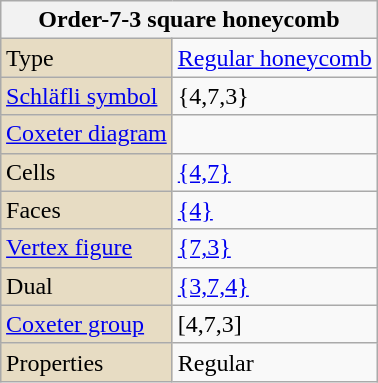<table class="wikitable" align="right" style="margin-left:10px">
<tr>
<th bgcolor=#e7dcc3 colspan=2>Order-7-3 square honeycomb</th>
</tr>
<tr>
<td bgcolor=#e7dcc3>Type</td>
<td><a href='#'>Regular honeycomb</a></td>
</tr>
<tr>
<td bgcolor=#e7dcc3><a href='#'>Schläfli symbol</a></td>
<td>{4,7,3}</td>
</tr>
<tr>
<td bgcolor=#e7dcc3><a href='#'>Coxeter diagram</a></td>
<td></td>
</tr>
<tr>
<td bgcolor=#e7dcc3>Cells</td>
<td><a href='#'>{4,7}</a> </td>
</tr>
<tr>
<td bgcolor=#e7dcc3>Faces</td>
<td><a href='#'>{4}</a></td>
</tr>
<tr>
<td bgcolor=#e7dcc3><a href='#'>Vertex figure</a></td>
<td><a href='#'>{7,3}</a></td>
</tr>
<tr>
<td bgcolor=#e7dcc3>Dual</td>
<td><a href='#'>{3,7,4}</a></td>
</tr>
<tr>
<td bgcolor=#e7dcc3><a href='#'>Coxeter group</a></td>
<td>[4,7,3]</td>
</tr>
<tr>
<td bgcolor=#e7dcc3>Properties</td>
<td>Regular</td>
</tr>
</table>
